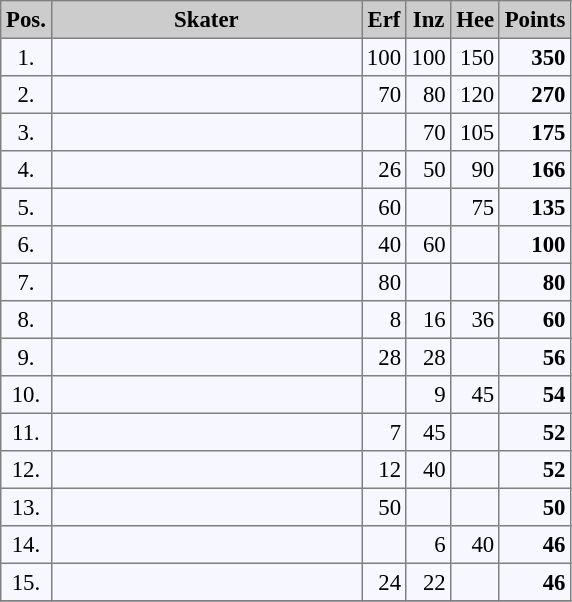<table bgcolor="#f7f8ff" cellpadding="3" cellspacing="0" border="1" style="font-size: 95%; border: gray solid 1px; border-collapse: collapse;">
<tr bgcolor="#CCCCCC">
<td align="center" width="10"><strong>Pos.</strong></td>
<td align="center" width="200"><strong>Skater</strong></td>
<td align="center" width="20"><strong>Erf</strong></td>
<td align="center" width="20"><strong>Inz</strong></td>
<td align="center" width="20"><strong>Hee</strong></td>
<td align="center" width="20"><strong>Points</strong></td>
</tr>
<tr align="left">
<td align="center">1.</td>
<td></td>
<td align="right">100</td>
<td align="right">100</td>
<td align="right">150</td>
<td align="right"><strong>350</strong></td>
</tr>
<tr align="left">
<td align="center">2.</td>
<td></td>
<td align="right">70</td>
<td align="right">80</td>
<td align="right">120</td>
<td align="right"><strong>270</strong></td>
</tr>
<tr align="left">
<td align="center">3.</td>
<td></td>
<td align="right"></td>
<td align="right">70</td>
<td align="right">105</td>
<td align="right"><strong>175</strong></td>
</tr>
<tr align="left">
<td align="center">4.</td>
<td></td>
<td align="right">26</td>
<td align="right">50</td>
<td align="right">90</td>
<td align="right"><strong>166</strong></td>
</tr>
<tr align="left">
<td align="center">5.</td>
<td></td>
<td align="right">60</td>
<td align="right"></td>
<td align="right">75</td>
<td align="right"><strong>135</strong></td>
</tr>
<tr align="left">
<td align="center">6.</td>
<td></td>
<td align="right">40</td>
<td align="right">60</td>
<td align="right"></td>
<td align="right"><strong>100</strong></td>
</tr>
<tr align="left">
<td align="center">7.</td>
<td></td>
<td align="right">80</td>
<td align="right"></td>
<td align="right"></td>
<td align="right"><strong>80</strong></td>
</tr>
<tr align="left">
<td align="center">8.</td>
<td></td>
<td align="right">8</td>
<td align="right">16</td>
<td align="right">36</td>
<td align="right"><strong>60</strong></td>
</tr>
<tr align="left">
<td align="center">9.</td>
<td></td>
<td align="right">28</td>
<td align="right">28</td>
<td align="right"></td>
<td align="right"><strong>56</strong></td>
</tr>
<tr align="left">
<td align="center">10.</td>
<td></td>
<td align="right"></td>
<td align="right">9</td>
<td align="right">45</td>
<td align="right"><strong>54</strong></td>
</tr>
<tr align="left">
<td align="center">11.</td>
<td></td>
<td align="right">7</td>
<td align="right">45</td>
<td align="right"></td>
<td align="right"><strong>52</strong></td>
</tr>
<tr align="left">
<td align="center">12.</td>
<td></td>
<td align="right">12</td>
<td align="right">40</td>
<td align="right"></td>
<td align="right"><strong>52</strong></td>
</tr>
<tr align="left">
<td align="center">13.</td>
<td></td>
<td align="right">50</td>
<td align="right"></td>
<td align="right"></td>
<td align="right"><strong>50</strong></td>
</tr>
<tr align="left">
<td align="center">14.</td>
<td></td>
<td align="right"></td>
<td align="right">6</td>
<td align="right">40</td>
<td align="right"><strong>46</strong></td>
</tr>
<tr align="left">
<td align="center">15.</td>
<td></td>
<td align="right">24</td>
<td align="right">22</td>
<td align="right"></td>
<td align="right"><strong>46</strong><br></td>
</tr>
<tr>
</tr>
</table>
